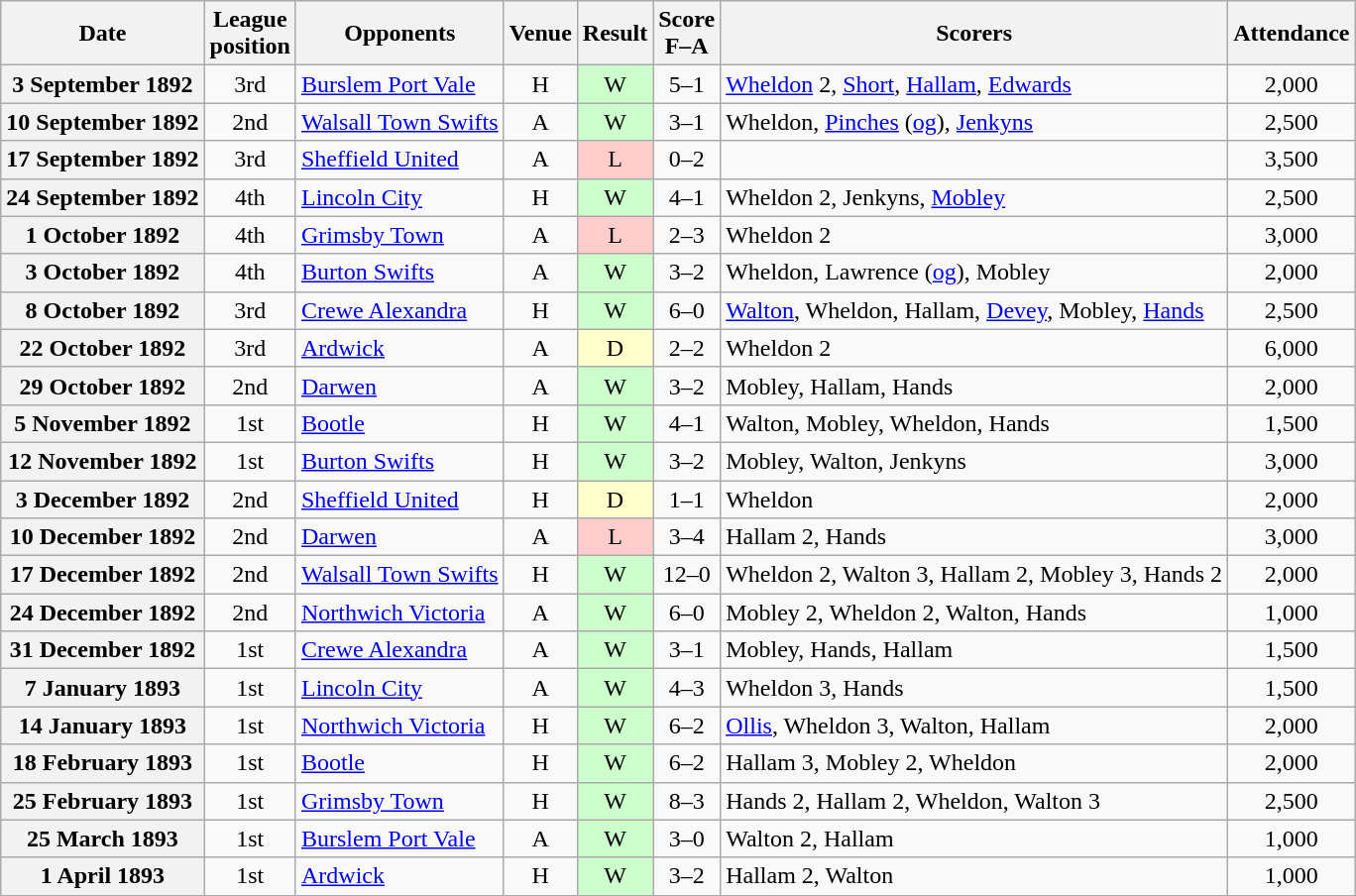<table class="wikitable plainrowheaders sortable" style="text-align:center">
<tr>
<th scope="col">Date</th>
<th scope="col">League<br>position</th>
<th scope="col">Opponents</th>
<th scope="col">Venue</th>
<th scope="col">Result</th>
<th scope="col">Score<br>F–A</th>
<th scope="col">Scorers</th>
<th scope="col">Attendance</th>
</tr>
<tr>
<th scope="row">3 September 1892</th>
<td>3rd</td>
<td align="left"><a href='#'>Burslem Port Vale</a></td>
<td>H</td>
<td style=background:#cfc>W</td>
<td>5–1</td>
<td align="left"><a href='#'>Wheldon</a> 2, <a href='#'>Short</a>, <a href='#'>Hallam</a>, <a href='#'>Edwards</a></td>
<td>2,000</td>
</tr>
<tr>
<th scope="row">10 September 1892</th>
<td>2nd</td>
<td align="left"><a href='#'>Walsall Town Swifts</a></td>
<td>A</td>
<td style=background:#cfc>W</td>
<td>3–1</td>
<td align="left">Wheldon, <a href='#'>Pinches</a> (<a href='#'>og</a>), <a href='#'>Jenkyns</a></td>
<td>2,500</td>
</tr>
<tr>
<th scope="row">17 September 1892</th>
<td>3rd</td>
<td align="left"><a href='#'>Sheffield United</a></td>
<td>A</td>
<td style=background:#fcc>L</td>
<td>0–2</td>
<td></td>
<td>3,500</td>
</tr>
<tr>
<th scope="row">24 September 1892</th>
<td>4th</td>
<td align="left"><a href='#'>Lincoln City</a></td>
<td>H</td>
<td style=background:#cfc>W</td>
<td>4–1</td>
<td align="left">Wheldon 2, Jenkyns, <a href='#'>Mobley</a></td>
<td>2,500</td>
</tr>
<tr>
<th scope="row">1 October 1892</th>
<td>4th</td>
<td align="left"><a href='#'>Grimsby Town</a></td>
<td>A</td>
<td style=background:#fcc>L</td>
<td>2–3</td>
<td align="left">Wheldon 2</td>
<td>3,000</td>
</tr>
<tr>
<th scope="row">3 October 1892</th>
<td>4th</td>
<td align="left"><a href='#'>Burton Swifts</a></td>
<td>A</td>
<td style=background:#cfc>W</td>
<td>3–2</td>
<td align="left">Wheldon, Lawrence (<a href='#'>og</a>), Mobley</td>
<td>2,000</td>
</tr>
<tr>
<th scope="row">8 October 1892</th>
<td>3rd</td>
<td align="left"><a href='#'>Crewe Alexandra</a></td>
<td>H</td>
<td style=background:#cfc>W</td>
<td>6–0</td>
<td align="left"><a href='#'>Walton</a>, Wheldon, Hallam, <a href='#'>Devey</a>, Mobley, <a href='#'>Hands</a></td>
<td>2,500</td>
</tr>
<tr>
<th scope="row">22 October 1892</th>
<td>3rd</td>
<td align="left"><a href='#'>Ardwick</a></td>
<td>A</td>
<td style=background:#ffc>D</td>
<td>2–2</td>
<td align="left">Wheldon 2</td>
<td>6,000</td>
</tr>
<tr>
<th scope="row">29 October 1892</th>
<td>2nd</td>
<td align="left"><a href='#'>Darwen</a></td>
<td>A</td>
<td style=background:#cfc>W</td>
<td>3–2</td>
<td align="left">Mobley, Hallam, Hands</td>
<td>2,000</td>
</tr>
<tr>
<th scope="row">5 November 1892</th>
<td>1st</td>
<td align="left"><a href='#'>Bootle</a></td>
<td>H</td>
<td style=background:#cfc>W</td>
<td>4–1</td>
<td align="left">Walton, Mobley, Wheldon, Hands</td>
<td>1,500</td>
</tr>
<tr>
<th scope="row">12 November 1892</th>
<td>1st</td>
<td align="left"><a href='#'>Burton Swifts</a></td>
<td>H</td>
<td style=background:#cfc>W</td>
<td>3–2</td>
<td align="left">Mobley, Walton, Jenkyns</td>
<td>3,000</td>
</tr>
<tr>
<th scope="row">3 December 1892</th>
<td>2nd</td>
<td align="left"><a href='#'>Sheffield United</a></td>
<td>H</td>
<td style=background:#ffc>D</td>
<td>1–1</td>
<td align="left">Wheldon</td>
<td>2,000</td>
</tr>
<tr>
<th scope="row">10 December 1892</th>
<td>2nd</td>
<td align="left"><a href='#'>Darwen</a></td>
<td>A</td>
<td style=background:#fcc>L</td>
<td>3–4</td>
<td align="left">Hallam 2, Hands</td>
<td>3,000</td>
</tr>
<tr>
<th scope="row">17 December 1892</th>
<td>2nd</td>
<td align="left"><a href='#'>Walsall Town Swifts</a></td>
<td>H</td>
<td style=background:#cfc>W</td>
<td>12–0</td>
<td align="left">Wheldon 2, Walton 3, Hallam 2, Mobley 3, Hands 2</td>
<td>2,000</td>
</tr>
<tr>
<th scope="row">24 December 1892</th>
<td>2nd</td>
<td align="left"><a href='#'>Northwich Victoria</a></td>
<td>A</td>
<td style=background:#cfc>W</td>
<td>6–0</td>
<td align="left">Mobley 2, Wheldon 2, Walton, Hands</td>
<td>1,000</td>
</tr>
<tr>
<th scope="row">31 December 1892</th>
<td>1st</td>
<td align="left"><a href='#'>Crewe Alexandra</a></td>
<td>A</td>
<td style=background:#cfc>W</td>
<td>3–1</td>
<td align="left">Mobley, Hands, Hallam</td>
<td>1,500</td>
</tr>
<tr>
<th scope="row">7 January 1893</th>
<td>1st</td>
<td align="left"><a href='#'>Lincoln City</a></td>
<td>A</td>
<td style=background:#cfc>W</td>
<td>4–3</td>
<td align="left">Wheldon 3, Hands</td>
<td>1,500</td>
</tr>
<tr>
<th scope="row">14 January 1893</th>
<td>1st</td>
<td align="left"><a href='#'>Northwich Victoria</a></td>
<td>H</td>
<td style=background:#cfc>W</td>
<td>6–2</td>
<td align="left"><a href='#'>Ollis</a>, Wheldon 3, Walton, Hallam</td>
<td>2,000</td>
</tr>
<tr>
<th scope="row">18 February 1893</th>
<td>1st</td>
<td align="left"><a href='#'>Bootle</a></td>
<td>H</td>
<td style=background:#cfc>W</td>
<td>6–2</td>
<td align="left">Hallam 3, Mobley 2, Wheldon</td>
<td>2,000</td>
</tr>
<tr>
<th scope="row">25 February 1893</th>
<td>1st</td>
<td align="left"><a href='#'>Grimsby Town</a></td>
<td>H</td>
<td style=background:#cfc>W</td>
<td>8–3</td>
<td align="left">Hands 2, Hallam 2, Wheldon, Walton 3</td>
<td>2,500</td>
</tr>
<tr>
<th scope="row">25 March 1893</th>
<td>1st</td>
<td align="left"><a href='#'>Burslem Port Vale</a></td>
<td>A</td>
<td style=background:#cfc>W</td>
<td>3–0</td>
<td align="left">Walton 2, Hallam</td>
<td>1,000</td>
</tr>
<tr>
<th scope="row">1 April 1893</th>
<td>1st</td>
<td align="left"><a href='#'>Ardwick</a></td>
<td>H</td>
<td style=background:#cfc>W</td>
<td>3–2</td>
<td align="left">Hallam 2, Walton</td>
<td>1,000</td>
</tr>
</table>
